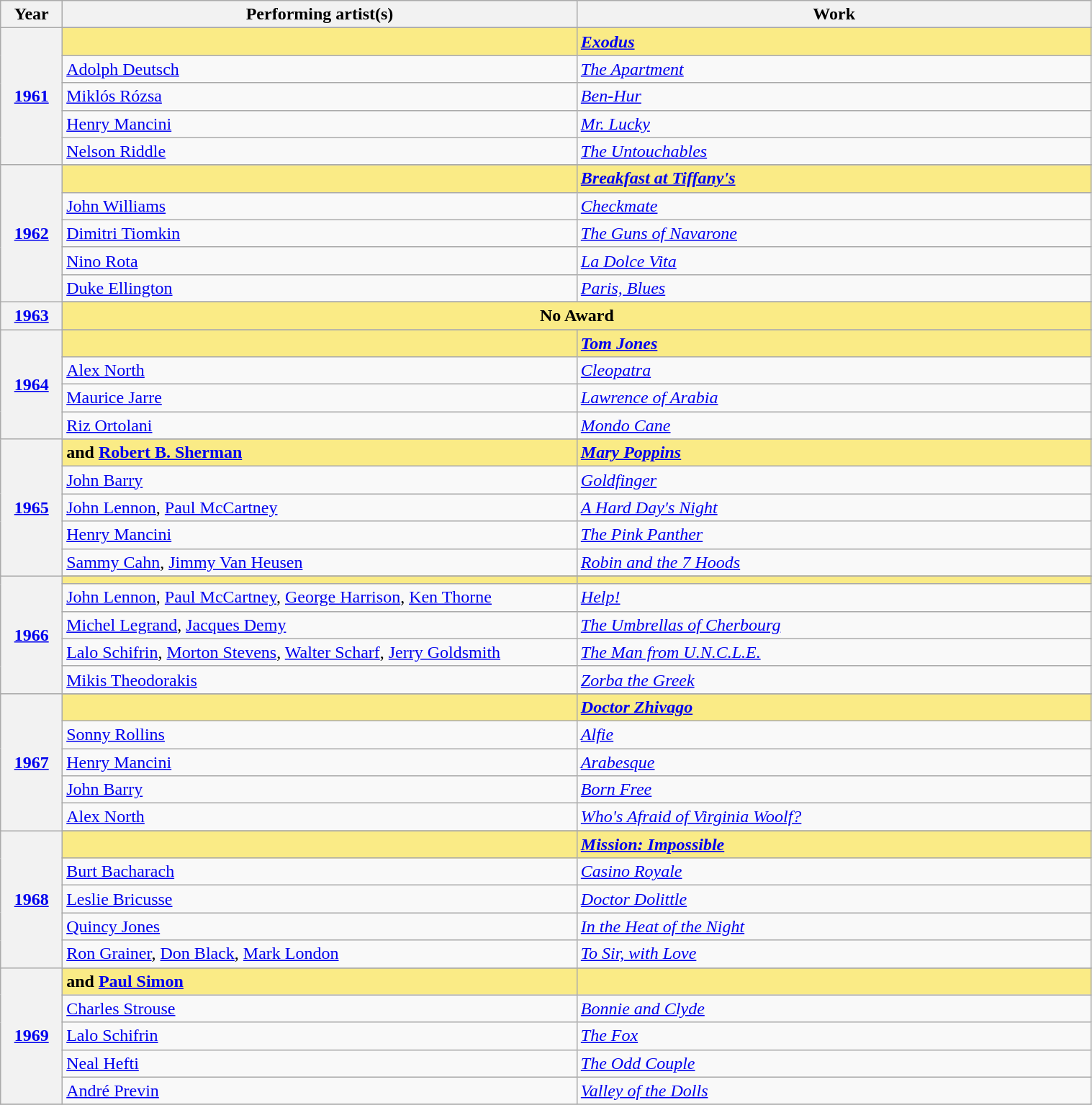<table class="wikitable" style="width:80%">
<tr>
<th width="2%">Year</th>
<th width="25%">Performing artist(s)</th>
<th width="25%">Work</th>
</tr>
<tr>
<th scope="row", rowspan=6, style="text-align:center;"><a href='#'>1961</a> <br></th>
</tr>
<tr style="background:#FAEB86">
<td><strong>  </strong></td>
<td><strong> <em><a href='#'>Exodus</a></em> </strong></td>
</tr>
<tr>
<td><a href='#'>Adolph Deutsch</a></td>
<td><em><a href='#'>The Apartment</a></em></td>
</tr>
<tr>
<td><a href='#'>Miklós Rózsa</a></td>
<td><em><a href='#'>Ben-Hur</a></em></td>
</tr>
<tr>
<td><a href='#'>Henry Mancini</a></td>
<td><em><a href='#'>Mr. Lucky</a></em></td>
</tr>
<tr>
<td><a href='#'>Nelson Riddle</a></td>
<td><em><a href='#'>The Untouchables</a></em></td>
</tr>
<tr>
<th scope="row", rowspan=6, style="text-align:center;"><a href='#'>1962</a> <br></th>
</tr>
<tr style="background:#FAEB86">
<td><strong>  </strong></td>
<td><strong> <em><a href='#'>Breakfast at Tiffany's</a></em> </strong></td>
</tr>
<tr>
<td><a href='#'>John Williams</a></td>
<td><em><a href='#'>Checkmate</a></em></td>
</tr>
<tr>
<td><a href='#'>Dimitri Tiomkin</a></td>
<td><em><a href='#'>The Guns of Navarone</a></em></td>
</tr>
<tr>
<td><a href='#'>Nino Rota</a></td>
<td><em><a href='#'>La Dolce Vita</a></em></td>
</tr>
<tr>
<td><a href='#'>Duke Ellington</a></td>
<td><em><a href='#'>Paris, Blues</a></em></td>
</tr>
<tr>
<th scope="row", rowspan=2, style="text-align:center;"><a href='#'>1963</a> <br></th>
</tr>
<tr style="background:#FAEB86">
<td style="text-align:center;" colspan="3"><strong> No Award </strong></td>
</tr>
<tr>
<th scope="row", rowspan=5, style="text-align:center;"><a href='#'>1964</a> <br></th>
</tr>
<tr style="background:#FAEB86">
<td><strong>  </strong></td>
<td><strong> <em><a href='#'>Tom Jones</a></em> </strong></td>
</tr>
<tr>
<td><a href='#'>Alex North</a></td>
<td><em><a href='#'>Cleopatra</a></em></td>
</tr>
<tr>
<td><a href='#'>Maurice Jarre</a></td>
<td><em><a href='#'>Lawrence of Arabia</a></em></td>
</tr>
<tr>
<td><a href='#'>Riz Ortolani</a></td>
<td><em><a href='#'>Mondo Cane</a></em></td>
</tr>
<tr>
<th scope="row", rowspan=6, style="text-align:center;"><a href='#'>1965</a> <br></th>
</tr>
<tr style="background:#FAEB86">
<td><strong>  and <a href='#'>Robert B. Sherman</a> </strong></td>
<td><strong> <em><a href='#'>Mary Poppins</a></em> </strong></td>
</tr>
<tr>
<td><a href='#'>John Barry</a></td>
<td><em><a href='#'>Goldfinger</a></em></td>
</tr>
<tr>
<td><a href='#'>John Lennon</a>, <a href='#'>Paul McCartney</a></td>
<td><em><a href='#'>A Hard Day's Night</a></em></td>
</tr>
<tr>
<td><a href='#'>Henry Mancini</a></td>
<td><em><a href='#'>The Pink Panther</a></em></td>
</tr>
<tr>
<td><a href='#'>Sammy Cahn</a>, <a href='#'>Jimmy Van Heusen</a></td>
<td><em><a href='#'>Robin and the 7 Hoods</a></em></td>
</tr>
<tr>
<th scope="row", rowspan=6, style="text-align:center;"><a href='#'>1966</a> <br></th>
</tr>
<tr style="background:#FAEB86">
<td><strong>  </strong></td>
<td><strong> <em></em> </strong></td>
</tr>
<tr>
<td><a href='#'>John Lennon</a>, <a href='#'>Paul McCartney</a>, <a href='#'>George Harrison</a>, <a href='#'>Ken Thorne</a></td>
<td><em><a href='#'>Help!</a></em></td>
</tr>
<tr>
<td><a href='#'>Michel Legrand</a>, <a href='#'>Jacques Demy</a></td>
<td><em><a href='#'>The Umbrellas of Cherbourg</a></em></td>
</tr>
<tr>
<td><a href='#'>Lalo Schifrin</a>, <a href='#'>Morton Stevens</a>, <a href='#'>Walter Scharf</a>, <a href='#'>Jerry Goldsmith</a></td>
<td><em><a href='#'>The Man from U.N.C.L.E.</a></em></td>
</tr>
<tr>
<td><a href='#'>Mikis Theodorakis</a></td>
<td><em><a href='#'>Zorba the Greek</a></em></td>
</tr>
<tr>
<th scope="row", rowspan=6, style="text-align:center;"><a href='#'>1967</a> <br></th>
</tr>
<tr style="background:#FAEB86">
<td><strong>  </strong></td>
<td><strong> <em><a href='#'>Doctor Zhivago</a></em> </strong></td>
</tr>
<tr>
<td><a href='#'>Sonny Rollins</a></td>
<td><em><a href='#'>Alfie</a></em></td>
</tr>
<tr>
<td><a href='#'>Henry Mancini</a></td>
<td><em><a href='#'>Arabesque</a></em></td>
</tr>
<tr>
<td><a href='#'>John Barry</a></td>
<td><em><a href='#'>Born Free</a></em></td>
</tr>
<tr>
<td><a href='#'>Alex North</a></td>
<td><em><a href='#'>Who's Afraid of Virginia Woolf?</a></em></td>
</tr>
<tr>
<th scope="row", rowspan=6, style="text-align:center;"><a href='#'>1968</a> <br></th>
</tr>
<tr style="background:#FAEB86">
<td><strong>  </strong></td>
<td><strong> <em><a href='#'>Mission: Impossible</a></em> </strong></td>
</tr>
<tr>
<td><a href='#'>Burt Bacharach</a></td>
<td><em><a href='#'>Casino Royale</a></em></td>
</tr>
<tr>
<td><a href='#'>Leslie Bricusse</a></td>
<td><em><a href='#'>Doctor Dolittle</a></em></td>
</tr>
<tr>
<td><a href='#'>Quincy Jones</a></td>
<td><em><a href='#'>In the Heat of the Night</a></em></td>
</tr>
<tr>
<td><a href='#'>Ron Grainer</a>, <a href='#'>Don Black</a>, <a href='#'>Mark London</a></td>
<td><em><a href='#'>To Sir, with Love</a></em></td>
</tr>
<tr>
<th scope="row", rowspan=6, style="text-align:center;"><a href='#'>1969</a> <br></th>
</tr>
<tr style="background:#FAEB86">
<td><strong>  and <a href='#'>Paul Simon</a> </strong></td>
<td><strong> <em></em> </strong></td>
</tr>
<tr>
<td><a href='#'>Charles Strouse</a></td>
<td><em><a href='#'>Bonnie and Clyde</a></em></td>
</tr>
<tr>
<td><a href='#'>Lalo Schifrin</a></td>
<td><em><a href='#'>The Fox</a></em></td>
</tr>
<tr>
<td><a href='#'>Neal Hefti</a></td>
<td><em><a href='#'>The Odd Couple</a></em></td>
</tr>
<tr>
<td><a href='#'>André Previn</a></td>
<td><em><a href='#'>Valley of the Dolls</a></em></td>
</tr>
<tr>
</tr>
</table>
